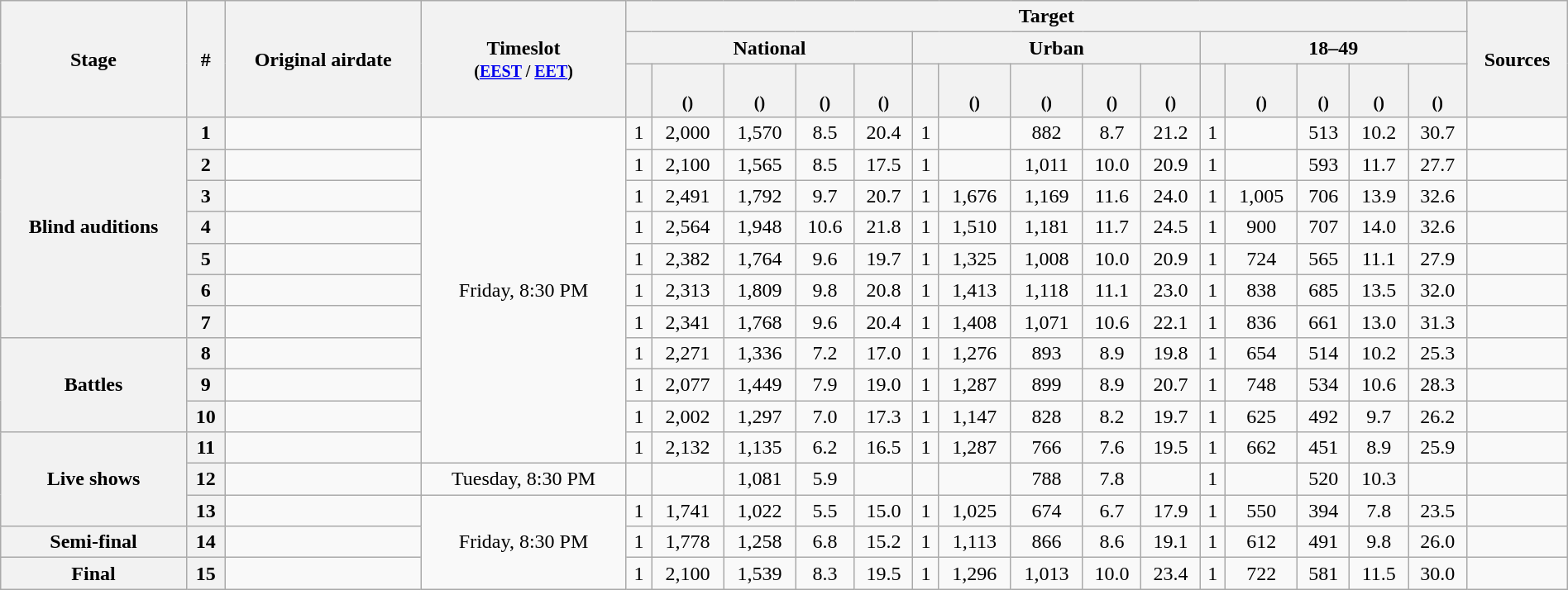<table class="wikitable" style="text-align: center; width: 100%;">
<tr>
<th rowspan="3">Stage</th>
<th rowspan="3">#</th>
<th rowspan="3">Original airdate</th>
<th rowspan="3">Timeslot<br><small>(<a href='#'>EEST</a> / <a href='#'>EET</a>)</small></th>
<th colspan="15">Target</th>
<th rowspan="3">Sources</th>
</tr>
<tr>
<th colspan="5">National</th>
<th colspan="5">Urban</th>
<th colspan="5">18–49</th>
</tr>
<tr>
<th></th>
<th><br><small>()</small></th>
<th><br><small>()</small></th>
<th><br><small>()</small></th>
<th><br><small>()</small></th>
<th></th>
<th><br><small>()</small></th>
<th><br><small>()</small></th>
<th><br><small>()</small></th>
<th><br><small>()</small></th>
<th></th>
<th><br><small>()</small></th>
<th><br><small>()</small></th>
<th><br><small>()</small></th>
<th><br><small>()</small></th>
</tr>
<tr>
<th rowspan="7">Blind auditions</th>
<th>1</th>
<td></td>
<td rowspan="11">Friday, 8:30 PM</td>
<td>1</td>
<td>2,000</td>
<td>1,570</td>
<td>8.5</td>
<td>20.4</td>
<td>1</td>
<td></td>
<td>882</td>
<td>8.7</td>
<td>21.2</td>
<td>1</td>
<td></td>
<td>513</td>
<td>10.2</td>
<td>30.7</td>
<td></td>
</tr>
<tr>
<th>2</th>
<td></td>
<td>1</td>
<td>2,100</td>
<td>1,565</td>
<td>8.5</td>
<td>17.5</td>
<td>1</td>
<td></td>
<td>1,011</td>
<td>10.0</td>
<td>20.9</td>
<td>1</td>
<td></td>
<td>593</td>
<td>11.7</td>
<td>27.7</td>
<td></td>
</tr>
<tr>
<th>3</th>
<td></td>
<td>1</td>
<td>2,491</td>
<td>1,792</td>
<td>9.7</td>
<td>20.7</td>
<td>1</td>
<td>1,676</td>
<td>1,169</td>
<td>11.6</td>
<td>24.0</td>
<td>1</td>
<td>1,005</td>
<td>706</td>
<td>13.9</td>
<td>32.6</td>
<td></td>
</tr>
<tr>
<th>4</th>
<td></td>
<td>1</td>
<td>2,564</td>
<td>1,948</td>
<td>10.6</td>
<td>21.8</td>
<td>1</td>
<td>1,510</td>
<td>1,181</td>
<td>11.7</td>
<td>24.5</td>
<td>1</td>
<td>900</td>
<td>707</td>
<td>14.0</td>
<td>32.6</td>
<td></td>
</tr>
<tr>
<th>5</th>
<td></td>
<td>1</td>
<td>2,382</td>
<td>1,764</td>
<td>9.6</td>
<td>19.7</td>
<td>1</td>
<td>1,325</td>
<td>1,008</td>
<td>10.0</td>
<td>20.9</td>
<td>1</td>
<td>724</td>
<td>565</td>
<td>11.1</td>
<td>27.9</td>
<td></td>
</tr>
<tr>
<th>6</th>
<td></td>
<td>1</td>
<td>2,313</td>
<td>1,809</td>
<td>9.8</td>
<td>20.8</td>
<td>1</td>
<td>1,413</td>
<td>1,118</td>
<td>11.1</td>
<td>23.0</td>
<td>1</td>
<td>838</td>
<td>685</td>
<td>13.5</td>
<td>32.0</td>
<td></td>
</tr>
<tr>
<th>7</th>
<td></td>
<td>1</td>
<td>2,341</td>
<td>1,768</td>
<td>9.6</td>
<td>20.4</td>
<td>1</td>
<td>1,408</td>
<td>1,071</td>
<td>10.6</td>
<td>22.1</td>
<td>1</td>
<td>836</td>
<td>661</td>
<td>13.0</td>
<td>31.3</td>
<td></td>
</tr>
<tr>
<th rowspan="3">Battles</th>
<th>8</th>
<td></td>
<td>1</td>
<td>2,271</td>
<td>1,336</td>
<td>7.2</td>
<td>17.0</td>
<td>1</td>
<td>1,276</td>
<td>893</td>
<td>8.9</td>
<td>19.8</td>
<td>1</td>
<td>654</td>
<td>514</td>
<td>10.2</td>
<td>25.3</td>
<td></td>
</tr>
<tr>
<th>9</th>
<td></td>
<td>1</td>
<td>2,077</td>
<td>1,449</td>
<td>7.9</td>
<td>19.0</td>
<td>1</td>
<td>1,287</td>
<td>899</td>
<td>8.9</td>
<td>20.7</td>
<td>1</td>
<td>748</td>
<td>534</td>
<td>10.6</td>
<td>28.3</td>
<td></td>
</tr>
<tr>
<th>10</th>
<td></td>
<td>1</td>
<td>2,002</td>
<td>1,297</td>
<td>7.0</td>
<td>17.3</td>
<td>1</td>
<td>1,147</td>
<td>828</td>
<td>8.2</td>
<td>19.7</td>
<td>1</td>
<td>625</td>
<td>492</td>
<td>9.7</td>
<td>26.2</td>
<td></td>
</tr>
<tr>
<th rowspan="3">Live shows</th>
<th>11</th>
<td></td>
<td>1</td>
<td>2,132</td>
<td>1,135</td>
<td>6.2</td>
<td>16.5</td>
<td>1</td>
<td>1,287</td>
<td>766</td>
<td>7.6</td>
<td>19.5</td>
<td>1</td>
<td>662</td>
<td>451</td>
<td>8.9</td>
<td>25.9</td>
<td></td>
</tr>
<tr>
<th>12</th>
<td></td>
<td>Tuesday, 8:30 PM</td>
<td></td>
<td></td>
<td>1,081</td>
<td>5.9</td>
<td></td>
<td></td>
<td></td>
<td>788</td>
<td>7.8</td>
<td></td>
<td>1</td>
<td></td>
<td>520</td>
<td>10.3</td>
<td></td>
<td></td>
</tr>
<tr>
<th>13</th>
<td></td>
<td rowspan="3">Friday, 8:30 PM</td>
<td>1</td>
<td>1,741</td>
<td>1,022</td>
<td>5.5</td>
<td>15.0</td>
<td>1</td>
<td>1,025</td>
<td>674</td>
<td>6.7</td>
<td>17.9</td>
<td>1</td>
<td>550</td>
<td>394</td>
<td>7.8</td>
<td>23.5</td>
<td></td>
</tr>
<tr>
<th>Semi-final</th>
<th>14</th>
<td></td>
<td>1</td>
<td>1,778</td>
<td>1,258</td>
<td>6.8</td>
<td>15.2</td>
<td>1</td>
<td>1,113</td>
<td>866</td>
<td>8.6</td>
<td>19.1</td>
<td>1</td>
<td>612</td>
<td>491</td>
<td>9.8</td>
<td>26.0</td>
<td></td>
</tr>
<tr>
<th>Final</th>
<th>15</th>
<td></td>
<td>1</td>
<td>2,100</td>
<td>1,539</td>
<td>8.3</td>
<td>19.5</td>
<td>1</td>
<td>1,296</td>
<td>1,013</td>
<td>10.0</td>
<td>23.4</td>
<td>1</td>
<td>722</td>
<td>581</td>
<td>11.5</td>
<td>30.0</td>
<td></td>
</tr>
</table>
